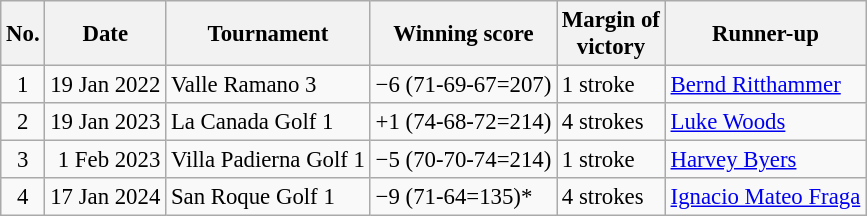<table class="wikitable" style="font-size:95%;">
<tr>
<th>No.</th>
<th>Date</th>
<th>Tournament</th>
<th>Winning score</th>
<th>Margin of<br>victory</th>
<th>Runner-up</th>
</tr>
<tr>
<td align=center>1</td>
<td align=right>19 Jan 2022</td>
<td>Valle Ramano 3</td>
<td>−6 (71-69-67=207)</td>
<td>1 stroke</td>
<td> <a href='#'>Bernd Ritthammer</a></td>
</tr>
<tr>
<td align=center>2</td>
<td align=right>19 Jan 2023</td>
<td>La Canada Golf 1</td>
<td>+1 (74-68-72=214)</td>
<td>4 strokes</td>
<td> <a href='#'>Luke Woods</a></td>
</tr>
<tr>
<td align=center>3</td>
<td align=right>1 Feb 2023</td>
<td>Villa Padierna Golf 1</td>
<td>−5 (70-70-74=214)</td>
<td>1 stroke</td>
<td> <a href='#'>Harvey Byers</a></td>
</tr>
<tr>
<td align=center>4</td>
<td align=right>17 Jan 2024</td>
<td>San Roque Golf 1</td>
<td>−9 (71-64=135)*</td>
<td>4 strokes</td>
<td> <a href='#'>Ignacio Mateo Fraga</a></td>
</tr>
</table>
